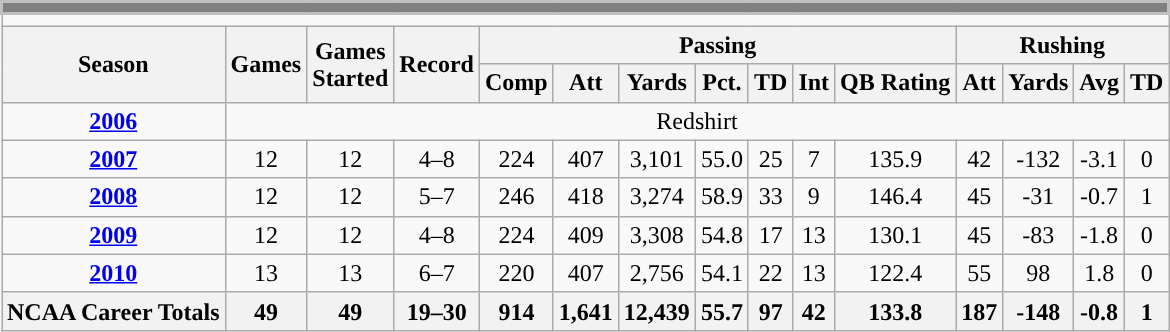<table class=wikitable style="text-align:center;">
<tr>
<td ! colspan="15" style="background:gray; border:2px solid silver; color:white;"></td>
</tr>
<tr>
<td ! colspan="15"></td>
</tr>
<tr>
<th rowspan=2>Season</th>
<th rowspan=2>Games</th>
<th rowspan=2>Games<br>Started</th>
<th rowspan=2>Record</th>
<th colspan=7>Passing</th>
<th colspan=4>Rushing</th>
</tr>
<tr>
<th>Comp</th>
<th>Att</th>
<th>Yards</th>
<th>Pct.</th>
<th>TD</th>
<th>Int</th>
<th>QB Rating</th>
<th>Att</th>
<th>Yards</th>
<th>Avg</th>
<th>TD</th>
</tr>
<tr>
<td><strong><a href='#'>2006</a></strong></td>
<td colspan=14 style="text-align:center;">Redshirt</td>
</tr>
<tr>
<td><strong><a href='#'>2007</a></strong></td>
<td>12</td>
<td>12</td>
<td>4–8</td>
<td>224</td>
<td>407</td>
<td>3,101</td>
<td>55.0</td>
<td>25</td>
<td>7</td>
<td>135.9</td>
<td>42</td>
<td>-132</td>
<td>-3.1</td>
<td>0</td>
</tr>
<tr>
<td><strong><a href='#'>2008</a></strong></td>
<td>12</td>
<td>12</td>
<td>5–7</td>
<td>246</td>
<td>418</td>
<td>3,274</td>
<td>58.9</td>
<td>33</td>
<td>9</td>
<td>146.4</td>
<td>45</td>
<td>-31</td>
<td>-0.7</td>
<td>1</td>
</tr>
<tr>
<td><strong><a href='#'>2009</a></strong></td>
<td>12</td>
<td>12</td>
<td>4–8</td>
<td>224</td>
<td>409</td>
<td>3,308</td>
<td>54.8</td>
<td>17</td>
<td>13</td>
<td>130.1</td>
<td>45</td>
<td>-83</td>
<td>-1.8</td>
<td>0</td>
</tr>
<tr>
<td><strong><a href='#'>2010</a></strong></td>
<td>13</td>
<td>13</td>
<td>6–7</td>
<td>220</td>
<td>407</td>
<td>2,756</td>
<td>54.1</td>
<td>22</td>
<td>13</td>
<td>122.4</td>
<td>55</td>
<td>98</td>
<td>1.8</td>
<td>0</td>
</tr>
<tr>
<th>NCAA Career Totals</th>
<th>49</th>
<th>49</th>
<th>19–30</th>
<th>914</th>
<th>1,641</th>
<th>12,439</th>
<th>55.7</th>
<th>97</th>
<th>42</th>
<th>133.8</th>
<th>187</th>
<th>-148</th>
<th>-0.8</th>
<th>1</th>
</tr>
</table>
